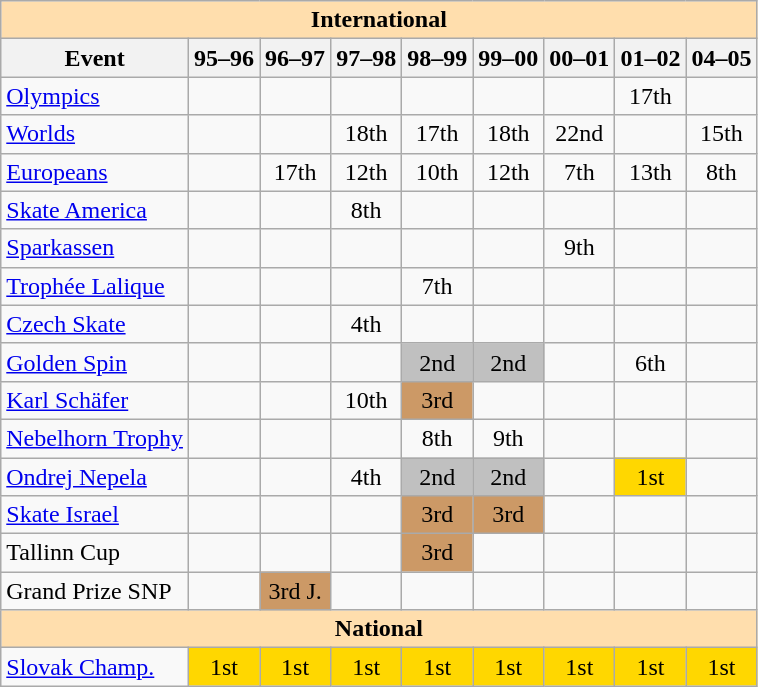<table class="wikitable" style="text-align:center">
<tr>
<th style="background-color: #ffdead; " colspan=9 align=center><strong>International</strong></th>
</tr>
<tr>
<th>Event</th>
<th>95–96</th>
<th>96–97</th>
<th>97–98</th>
<th>98–99</th>
<th>99–00</th>
<th>00–01</th>
<th>01–02</th>
<th>04–05</th>
</tr>
<tr>
<td align=left><a href='#'>Olympics</a></td>
<td></td>
<td></td>
<td></td>
<td></td>
<td></td>
<td></td>
<td>17th</td>
<td></td>
</tr>
<tr>
<td align=left><a href='#'>Worlds</a></td>
<td></td>
<td></td>
<td>18th</td>
<td>17th</td>
<td>18th</td>
<td>22nd</td>
<td></td>
<td>15th</td>
</tr>
<tr>
<td align=left><a href='#'>Europeans</a></td>
<td></td>
<td>17th</td>
<td>12th</td>
<td>10th</td>
<td>12th</td>
<td>7th</td>
<td>13th</td>
<td>8th</td>
</tr>
<tr>
<td align=left> <a href='#'>Skate America</a></td>
<td></td>
<td></td>
<td>8th</td>
<td></td>
<td></td>
<td></td>
<td></td>
<td></td>
</tr>
<tr>
<td align=left> <a href='#'>Sparkassen</a></td>
<td></td>
<td></td>
<td></td>
<td></td>
<td></td>
<td>9th</td>
<td></td>
<td></td>
</tr>
<tr>
<td align=left> <a href='#'>Trophée Lalique</a></td>
<td></td>
<td></td>
<td></td>
<td>7th</td>
<td></td>
<td></td>
<td></td>
<td></td>
</tr>
<tr>
<td align=left><a href='#'>Czech Skate</a></td>
<td></td>
<td></td>
<td>4th</td>
<td></td>
<td></td>
<td></td>
<td></td>
<td></td>
</tr>
<tr>
<td align=left><a href='#'>Golden Spin</a></td>
<td></td>
<td></td>
<td></td>
<td bgcolor=silver>2nd</td>
<td bgcolor=silver>2nd</td>
<td></td>
<td>6th</td>
<td></td>
</tr>
<tr>
<td align=left><a href='#'>Karl Schäfer</a></td>
<td></td>
<td></td>
<td>10th</td>
<td bgcolor=cc9966>3rd</td>
<td></td>
<td></td>
<td></td>
<td></td>
</tr>
<tr>
<td align=left><a href='#'>Nebelhorn Trophy</a></td>
<td></td>
<td></td>
<td></td>
<td>8th</td>
<td>9th</td>
<td></td>
<td></td>
<td></td>
</tr>
<tr>
<td align=left><a href='#'>Ondrej Nepela</a></td>
<td></td>
<td></td>
<td>4th</td>
<td bgcolor=silver>2nd</td>
<td bgcolor=silver>2nd</td>
<td></td>
<td bgcolor=gold>1st</td>
<td></td>
</tr>
<tr>
<td align=left><a href='#'>Skate Israel</a></td>
<td></td>
<td></td>
<td></td>
<td bgcolor=cc9966>3rd</td>
<td bgcolor=cc9966>3rd</td>
<td></td>
<td></td>
<td></td>
</tr>
<tr>
<td align=left>Tallinn Cup</td>
<td></td>
<td></td>
<td></td>
<td bgcolor=cc9966>3rd</td>
<td></td>
<td></td>
<td></td>
<td></td>
</tr>
<tr>
<td align=left>Grand Prize SNP</td>
<td></td>
<td bgcolor=cc9966>3rd J.</td>
<td></td>
<td></td>
<td></td>
<td></td>
<td></td>
<td></td>
</tr>
<tr>
<th style="background-color: #ffdead; " colspan=9 align=center><strong>National</strong></th>
</tr>
<tr>
<td align=left><a href='#'>Slovak Champ.</a></td>
<td bgcolor=gold>1st</td>
<td bgcolor=gold>1st</td>
<td bgcolor=gold>1st</td>
<td bgcolor=gold>1st</td>
<td bgcolor=gold>1st</td>
<td bgcolor=gold>1st</td>
<td bgcolor=gold>1st</td>
<td bgcolor=gold>1st</td>
</tr>
</table>
